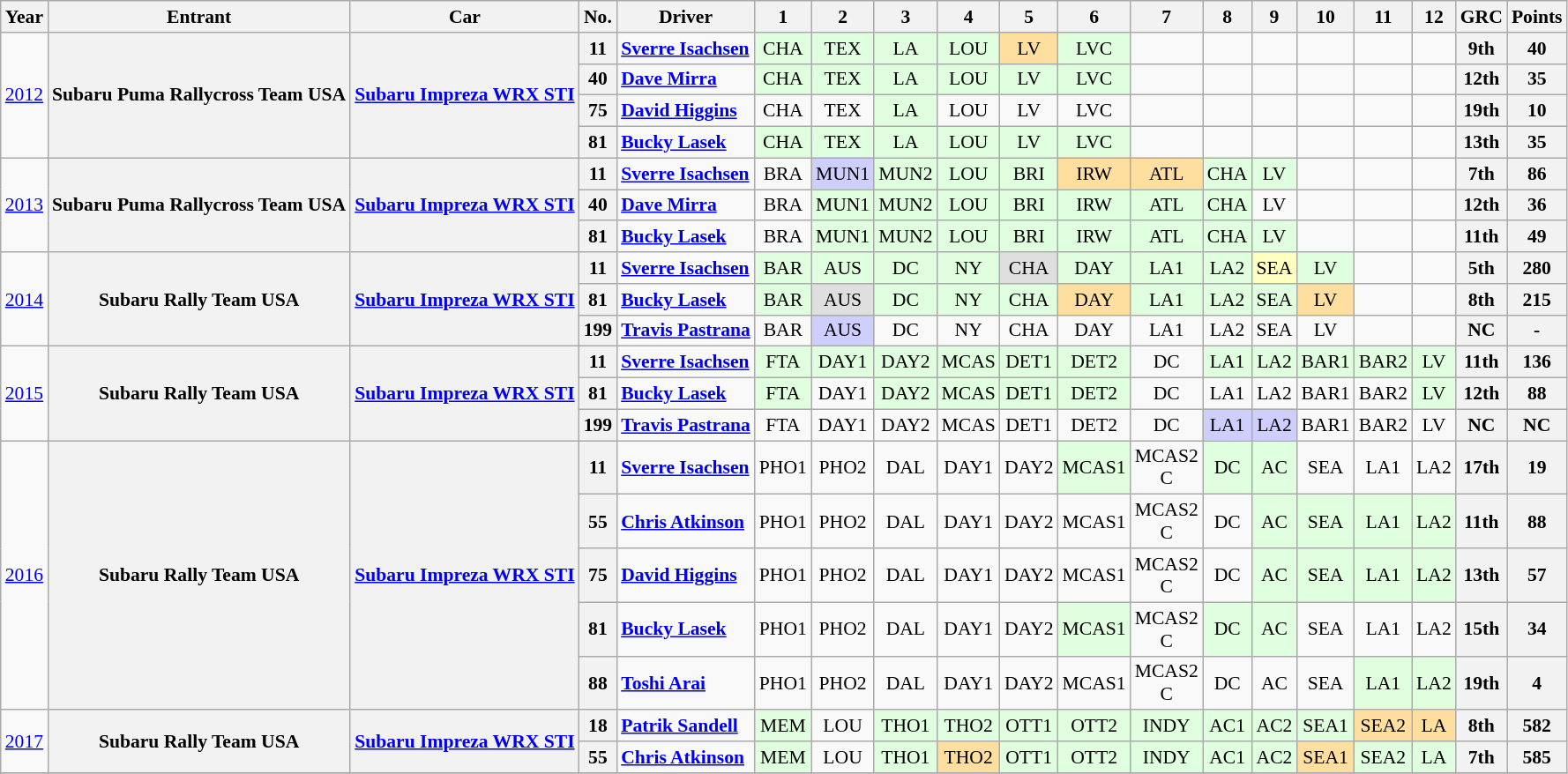<table class="wikitable" border="1" style="text-align:center; font-size:90%;">
<tr>
<th>Year</th>
<th>Entrant</th>
<th>Car</th>
<th>No.</th>
<th>Driver</th>
<th>1</th>
<th>2</th>
<th>3</th>
<th>4</th>
<th>5</th>
<th>6</th>
<th>7</th>
<th>8</th>
<th>9</th>
<th>10</th>
<th>11</th>
<th>12</th>
<th>GRC</th>
<th>Points</th>
</tr>
<tr>
<td rowspan=4><a href='#'>2012</a></td>
<th rowspan=4>Subaru Puma Rallycross Team USA</th>
<th rowspan=4><a href='#'>Subaru Impreza WRX STI</a></th>
<th>11</th>
<td align="left"> <strong><a href='#'>Sverre Isachsen</a></strong></td>
<td style="background:#DFFFDF;">CHA<br></td>
<td style="background:#DFFFDF;">TEX<br></td>
<td style="background:#DFFFDF;">LA <br></td>
<td style="background:#DFFFDF;">LOU <br></td>
<td style="background:#FFDF9F;">LV<br></td>
<td style="background:#DFFFDF;">LVC<br></td>
<td></td>
<td></td>
<td></td>
<td></td>
<td></td>
<td></td>
<th>9th</th>
<th>40</th>
</tr>
<tr>
<th>40</th>
<td align="left"> <strong><a href='#'>Dave Mirra</a></strong></td>
<td style="background:#DFFFDF;">CHA<br></td>
<td style="background:#DFFFDF;">TEX<br></td>
<td style="background:#DFFFDF;">LA <br></td>
<td style="background:#DFFFDF;">LOU <br></td>
<td style="background:#DFFFDF;">LV<br></td>
<td style="background:#DFFFDF;">LVC<br></td>
<td></td>
<td></td>
<td></td>
<td></td>
<td></td>
<td></td>
<th>12th</th>
<th>35</th>
</tr>
<tr>
<th>75</th>
<td align="left">  <strong><a href='#'>David Higgins</a></strong></td>
<td>CHA</td>
<td>TEX</td>
<td style="background:#DFFFDF;">LA <br></td>
<td>LOU</td>
<td>LV</td>
<td>LVC</td>
<td></td>
<td></td>
<td></td>
<td></td>
<td></td>
<td></td>
<th>19th</th>
<th>10</th>
</tr>
<tr>
<th>81</th>
<td align="left"> <strong><a href='#'>Bucky Lasek</a></strong></td>
<td style="background:#DFFFDF;">CHA<br></td>
<td style="background:#DFFFDF;">TEX<br></td>
<td style="background:#DFFFDF;">LA <br></td>
<td style="background:#DFFFDF;">LOU <br></td>
<td style="background:#DFFFDF;">LV<br></td>
<td style="background:#DFFFDF;">LVC<br></td>
<td></td>
<td></td>
<td></td>
<td></td>
<td></td>
<td></td>
<th>13th</th>
<th>35</th>
</tr>
<tr>
<td rowspan=3><a href='#'>2013</a></td>
<th rowspan=3>Subaru Puma Rallycross Team USA</th>
<th rowspan=3><a href='#'>Subaru Impreza WRX STI</a></th>
<th>11</th>
<td align="left"> <strong><a href='#'>Sverre Isachsen</a></strong></td>
<td>BRA</td>
<td style="background:#CFCFFF;">MUN1<br></td>
<td style="background:#DFFFDF;">MUN2<br></td>
<td style="background:#DFFFDF;">LOU<br></td>
<td style="background:#DFFFDF;">BRI<br></td>
<td style="background:#FFDF9F;">IRW<br></td>
<td style="background:#FFDF9F;">ATL<br></td>
<td style="background:#DFFFDF;">CHA<br></td>
<td style="background:#DFFFDF;">LV<br></td>
<td></td>
<td></td>
<td></td>
<th>7th</th>
<th>86</th>
</tr>
<tr>
<th>40</th>
<td align="left"> <strong><a href='#'>Dave Mirra</a></strong></td>
<td>BRA</td>
<td style="background:#DFFFDF;">MUN1<br></td>
<td style="background:#DFFFDF;">MUN2<br></td>
<td style="background:#DFFFDF;">LOU<br></td>
<td style="background:#DFFFDF;">BRI<br></td>
<td style="background:#DFFFDF;">IRW<br></td>
<td style="background:#DFFFDF;">ATL<br></td>
<td style="background:#DFFFDF;">CHA<br></td>
<td>LV<br></td>
<td></td>
<td></td>
<td></td>
<th>12th</th>
<th>36</th>
</tr>
<tr>
<th>81</th>
<td align="left"> <strong><a href='#'>Bucky Lasek</a></strong></td>
<td>BRA</td>
<td style="background:#DFFFDF;">MUN1<br></td>
<td style="background:#DFFFDF;">MUN2<br></td>
<td style="background:#DFFFDF;">LOU<br></td>
<td style="background:#DFFFDF;">BRI<br></td>
<td style="background:#DFFFDF;">IRW<br></td>
<td style="background:#DFFFDF;">ATL<br></td>
<td style="background:#DFFFDF;">CHA<br></td>
<td style="background:#DFFFDF;">LV<br></td>
<td></td>
<td></td>
<td></td>
<th>11th</th>
<th>49</th>
</tr>
<tr>
<td rowspan=3><a href='#'>2014</a></td>
<th rowspan=3>Subaru Rally Team USA</th>
<th rowspan=3><a href='#'>Subaru Impreza WRX STI</a></th>
<th>11</th>
<td align="left"> <strong><a href='#'>Sverre Isachsen</a></strong></td>
<td style="background:#DFFFDF;">BAR<br></td>
<td style="background:#DFFFDF;">AUS<br></td>
<td style="background:#DFFFDF;">DC<br></td>
<td style="background:#DFFFDF;">NY<br></td>
<td style="background:#DFDFDF;">CHA<br></td>
<td style="background:#DFFFDF;">DAY<br></td>
<td style="background:#DFFFDF;">LA1<br></td>
<td style="background:#DFFFDF;">LA2<br></td>
<td style="background:#FFFFBF;">SEA<br></td>
<td style="background:#DFFFDF;">LV<br></td>
<td></td>
<td></td>
<th>5th</th>
<th>280</th>
</tr>
<tr>
<th>81</th>
<td align="left"> <strong><a href='#'>Bucky Lasek</a></strong></td>
<td style="background:#DFFFDF;">BAR<br></td>
<td style="background:#DFDFDF;">AUS<br></td>
<td style="background:#DFFFDF;">DC<br></td>
<td style="background:#DFFFDF;">NY<br></td>
<td style="background:#DFFFDF;">CHA<br></td>
<td style="background:#FFDF9F;">DAY<br></td>
<td style="background:#DFFFDF;">LA1<br></td>
<td style="background:#DFFFDF;">LA2<br></td>
<td style="background:#DFFFDF;">SEA<br></td>
<td style="background:#FFDF9F;">LV<br></td>
<td></td>
<td></td>
<th>8th</th>
<th>215</th>
</tr>
<tr>
<th>199</th>
<td align="left"> <strong><a href='#'>Travis Pastrana</a></strong></td>
<td>BAR</td>
<td style="background:#CFCFFF;">AUS<br></td>
<td>DC</td>
<td>NY</td>
<td>CHA</td>
<td>DAY</td>
<td>LA1</td>
<td>LA2</td>
<td>SEA</td>
<td>LV</td>
<td></td>
<td></td>
<th>NC</th>
<th>-</th>
</tr>
<tr>
<td rowspan=3><a href='#'>2015</a></td>
<th rowspan=3>Subaru Rally Team USA</th>
<th rowspan=3><a href='#'>Subaru Impreza WRX STI</a></th>
<th>11</th>
<td align="left"> <strong><a href='#'>Sverre Isachsen</a></strong></td>
<td style="background:#DFFFDF;">FTA<br></td>
<td style="background:#DFFFDF;">DAY1<br></td>
<td style="background:#DFFFDF;">DAY2<br></td>
<td style="background:#DFFFDF;">MCAS<br></td>
<td style="background:#DFFFDF;">DET1<br></td>
<td style="background:#DFFFDF;">DET2<br></td>
<td>DC</td>
<td style="background:#DFFFDF;">LA1<br></td>
<td style="background:#DFFFDF;">LA2<br></td>
<td style="background:#DFFFDF;">BAR1<br></td>
<td style="background:#DFFFDF;">BAR2<br></td>
<td style="background:#DFFFDF;">LV<br></td>
<th>11th</th>
<th>136</th>
</tr>
<tr>
<th>81</th>
<td align="left"> <strong><a href='#'>Bucky Lasek</a></strong></td>
<td style="background:#DFFFDF;">FTA<br></td>
<td>DAY1<br></td>
<td style="background:#DFFFDF;">DAY2<br></td>
<td style="background:#DFFFDF;">MCAS<br></td>
<td style="background:#DFFFDF;">DET1<br></td>
<td style="background:#DFFFDF;">DET2<br></td>
<td>DC</td>
<td>LA1<br></td>
<td>LA2<br></td>
<td>BAR1</td>
<td>BAR2</td>
<td style="background:#DFFFDF;">LV<br></td>
<th>12th</th>
<th>88</th>
</tr>
<tr>
<th>199</th>
<td align="left"> <strong><a href='#'>Travis Pastrana</a></strong></td>
<td>FTA</td>
<td>DAY1</td>
<td>DAY2</td>
<td>MCAS</td>
<td>DET1</td>
<td>DET2</td>
<td>DC</td>
<td style="background:#CFCFFF;">LA1<br></td>
<td style="background:#CFCFFF;">LA2<br></td>
<td>BAR1</td>
<td>BAR2</td>
<td>LV</td>
<th>NC</th>
<th>NC</th>
</tr>
<tr>
<td rowspan=5><a href='#'>2016</a></td>
<th rowspan=5>Subaru Rally Team USA</th>
<th rowspan=5><a href='#'>Subaru Impreza WRX STI</a></th>
<th>11</th>
<td align="left"> <strong><a href='#'>Sverre Isachsen</a></strong></td>
<td>PHO1</td>
<td>PHO2</td>
<td>DAL</td>
<td>DAY1</td>
<td>DAY2</td>
<td style="background:#DFFFDF;">MCAS1<br></td>
<td>MCAS2<br>C<br></td>
<td style="background:#DFFFDF;">DC<br></td>
<td style="background:#DFFFDF;">AC<br></td>
<td>SEA</td>
<td>LA1</td>
<td>LA2</td>
<th>17th</th>
<th>19</th>
</tr>
<tr>
<th>55</th>
<td align="left"> <strong><a href='#'>Chris Atkinson</a></strong></td>
<td>PHO1</td>
<td>PHO2</td>
<td>DAL</td>
<td>DAY1</td>
<td>DAY2</td>
<td>MCAS1</td>
<td>MCAS2<br>C<br></td>
<td>DC</td>
<td style="background:#DFFFDF;">AC<br></td>
<td style="background:#DFFFDF;">SEA<br></td>
<td style="background:#DFFFDF;">LA1<br></td>
<td style="background:#DFFFDF;">LA2<br></td>
<th>11th</th>
<th>88</th>
</tr>
<tr>
<th>75</th>
<td align="left">  <strong><a href='#'>David Higgins</a></strong></td>
<td>PHO1</td>
<td>PHO2</td>
<td>DAL</td>
<td>DAY1</td>
<td>DAY2</td>
<td>MCAS1</td>
<td>MCAS2<br>C<br></td>
<td>DC</td>
<td style="background:#DFFFDF;">AC</td>
<td style="background:#DFFFDF;">SEA<br></td>
<td style="background:#DFFFDF;">LA1<br></td>
<td style="background:#DFFFDF;">LA2<br></td>
<th>13th</th>
<th>57</th>
</tr>
<tr>
<th>81</th>
<td align="left"> <strong><a href='#'>Bucky Lasek</a></strong></td>
<td>PHO1</td>
<td>PHO2</td>
<td>DAL</td>
<td>DAY1</td>
<td>DAY2</td>
<td style="background:#DFFFDF;">MCAS1<br></td>
<td>MCAS2<br>C<br></td>
<td style="background:#DFFFDF;">DC<br></td>
<td style="background:#DFFFDF;">AC<br></td>
<td>SEA</td>
<td>LA1</td>
<td>LA2</td>
<th>15th</th>
<th>34</th>
</tr>
<tr>
<th>88</th>
<td align="left"> <strong><a href='#'>Toshi Arai</a></strong></td>
<td>PHO1</td>
<td>PHO2</td>
<td>DAL</td>
<td>DAY1</td>
<td>DAY2</td>
<td>MCAS1</td>
<td>MCAS2<br>C<br></td>
<td>DC</td>
<td>AC</td>
<td>SEA</td>
<td style="background:#DFFFDF;">LA1<br></td>
<td style="background:#DFFFDF;">LA2<br></td>
<th>19th</th>
<th>4</th>
</tr>
<tr>
<td rowspan=2><a href='#'>2017</a></td>
<th rowspan=2>Subaru Rally Team USA</th>
<th rowspan=2><a href='#'>Subaru Impreza WRX STI</a></th>
<th>18</th>
<td align="left"> <strong><a href='#'>Patrik Sandell</a></strong></td>
<td style="background:#DFFFDF;">MEM<br></td>
<td>LOU</td>
<td style="background:#DFFFDF;">THO1<br></td>
<td style="background:#DFFFDF;">THO2<br></td>
<td style="background:#DFFFDF;">OTT1<br></td>
<td style="background:#DFFFDF;">OTT2<br></td>
<td style="background:#DFFFDF;">INDY<br></td>
<td style="background:#DFFFDF;">AC1<br></td>
<td style="background:#DFFFDF;">AC2<br></td>
<td style="background:#DFFFDF;">SEA1<br></td>
<td style="background:#FFDF9F;">SEA2<br></td>
<td style="background:#FFDF9F;">LA<br></td>
<th>8th</th>
<th>582</th>
</tr>
<tr>
<th>55</th>
<td align="left"> <strong><a href='#'>Chris Atkinson</a></strong></td>
<td style="background:#DFFFDF;">MEM<br></td>
<td>LOU</td>
<td style="background:#DFFFDF;">THO1<br></td>
<td style="background:#FFDF9F;">THO2<br></td>
<td style="background:#DFFFDF;">OTT1<br></td>
<td style="background:#DFFFDF;">OTT2<br></td>
<td style="background:#DFFFDF;">INDY<br></td>
<td style="background:#DFFFDF;">AC1<br></td>
<td style="background:#DFFFDF;">AC2<br></td>
<td style="background:#FFDF9F;">SEA1<br></td>
<td style="background:#DFFFDF;">SEA2<br></td>
<td style="background:#DFFFDF;">LA<br></td>
<th>7th</th>
<th>585</th>
</tr>
<tr>
</tr>
</table>
